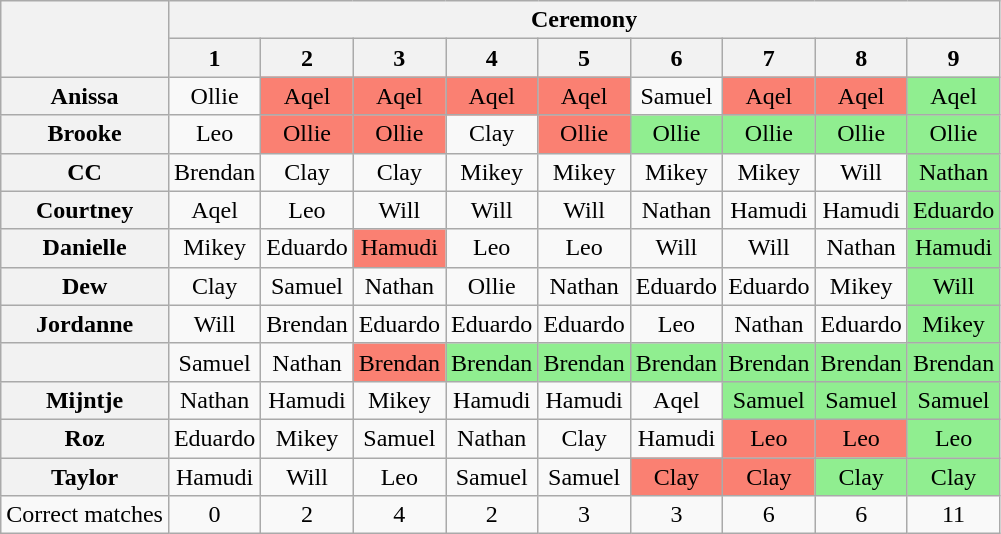<table class="wikitable" style="text-align:center;">
<tr>
<th rowspan="2"></th>
<th colspan="14" style="text-align:center;">Ceremony</th>
</tr>
<tr>
<th>1</th>
<th>2</th>
<th>3</th>
<th>4</th>
<th>5</th>
<th>6</th>
<th>7</th>
<th>8</th>
<th>9</th>
</tr>
<tr>
<th>Anissa</th>
<td>Ollie</td>
<td style="background:salmon">Aqel</td>
<td style="background:salmon">Aqel</td>
<td style="background:salmon">Aqel</td>
<td style="background:salmon">Aqel</td>
<td>Samuel</td>
<td style="background:salmon">Aqel</td>
<td style="background:salmon">Aqel</td>
<td style="background:lightgreen">Aqel</td>
</tr>
<tr>
<th>Brooke</th>
<td>Leo</td>
<td style="background:salmon">Ollie</td>
<td style="background:salmon">Ollie</td>
<td>Clay</td>
<td style="background:salmon">Ollie</td>
<td style="background:lightgreen">Ollie</td>
<td style="background:lightgreen">Ollie</td>
<td style="background:lightgreen">Ollie</td>
<td style="background:lightgreen">Ollie</td>
</tr>
<tr>
<th>CC</th>
<td>Brendan</td>
<td>Clay</td>
<td>Clay</td>
<td>Mikey</td>
<td>Mikey</td>
<td>Mikey</td>
<td>Mikey</td>
<td>Will</td>
<td style="background:lightgreen">Nathan</td>
</tr>
<tr>
<th>Courtney</th>
<td>Aqel</td>
<td>Leo</td>
<td>Will</td>
<td>Will</td>
<td>Will</td>
<td>Nathan</td>
<td>Hamudi</td>
<td>Hamudi</td>
<td style="background:lightgreen">Eduardo</td>
</tr>
<tr>
<th>Danielle</th>
<td>Mikey</td>
<td>Eduardo</td>
<td style="background:salmon">Hamudi</td>
<td>Leo</td>
<td>Leo</td>
<td>Will</td>
<td>Will</td>
<td>Nathan</td>
<td style="background:lightgreen">Hamudi</td>
</tr>
<tr>
<th>Dew</th>
<td>Clay</td>
<td>Samuel</td>
<td>Nathan</td>
<td>Ollie</td>
<td>Nathan</td>
<td>Eduardo</td>
<td>Eduardo</td>
<td>Mikey</td>
<td style="background:lightgreen">Will</td>
</tr>
<tr>
<th>Jordanne</th>
<td>Will</td>
<td>Brendan</td>
<td>Eduardo</td>
<td>Eduardo</td>
<td>Eduardo</td>
<td>Leo</td>
<td>Nathan</td>
<td>Eduardo</td>
<td style="background:lightgreen">Mikey</td>
</tr>
<tr>
<th></th>
<td>Samuel</td>
<td>Nathan</td>
<td style="background:salmon">Brendan</td>
<td style="background:lightgreen">Brendan</td>
<td style="background:lightgreen">Brendan</td>
<td style="background:lightgreen">Brendan</td>
<td style="background:lightgreen">Brendan</td>
<td style="background:lightgreen">Brendan</td>
<td style="background:lightgreen">Brendan</td>
</tr>
<tr>
<th>Mijntje</th>
<td>Nathan</td>
<td>Hamudi</td>
<td>Mikey</td>
<td>Hamudi</td>
<td>Hamudi</td>
<td>Aqel</td>
<td style="background:lightgreen">Samuel</td>
<td style="background:lightgreen">Samuel</td>
<td style="background:lightgreen">Samuel</td>
</tr>
<tr>
<th>Roz</th>
<td>Eduardo</td>
<td>Mikey</td>
<td>Samuel</td>
<td>Nathan</td>
<td>Clay</td>
<td>Hamudi</td>
<td style="background:salmon">Leo</td>
<td style="background:salmon">Leo</td>
<td style="background:lightgreen">Leo</td>
</tr>
<tr>
<th>Taylor</th>
<td>Hamudi</td>
<td>Will</td>
<td>Leo</td>
<td>Samuel</td>
<td>Samuel</td>
<td style="background:salmon">Clay</td>
<td style="background:salmon">Clay</td>
<td style="background:lightgreen">Clay</td>
<td style="background:lightgreen">Clay</td>
</tr>
<tr>
<td>Correct matches</td>
<td>0</td>
<td>2</td>
<td>4</td>
<td>2</td>
<td>3</td>
<td>3</td>
<td>6</td>
<td>6</td>
<td>11</td>
</tr>
</table>
